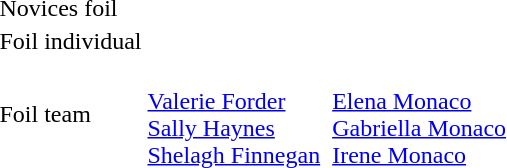<table>
<tr>
<td>Novices foil<br></td>
<td></td>
<td></td>
<td></td>
</tr>
<tr>
<td>Foil individual<br></td>
<td></td>
<td></td>
<td></td>
</tr>
<tr>
<td>Foil team<br></td>
<td valign=top> <br> <a href='#'>Valerie Forder</a> <br> <a href='#'>Sally Haynes</a> <br> <a href='#'>Shelagh Finnegan</a></td>
<td valign=top></td>
<td valign=top> <br> <a href='#'>Elena Monaco</a> <br> <a href='#'>Gabriella Monaco</a> <br> <a href='#'>Irene Monaco</a></td>
</tr>
</table>
